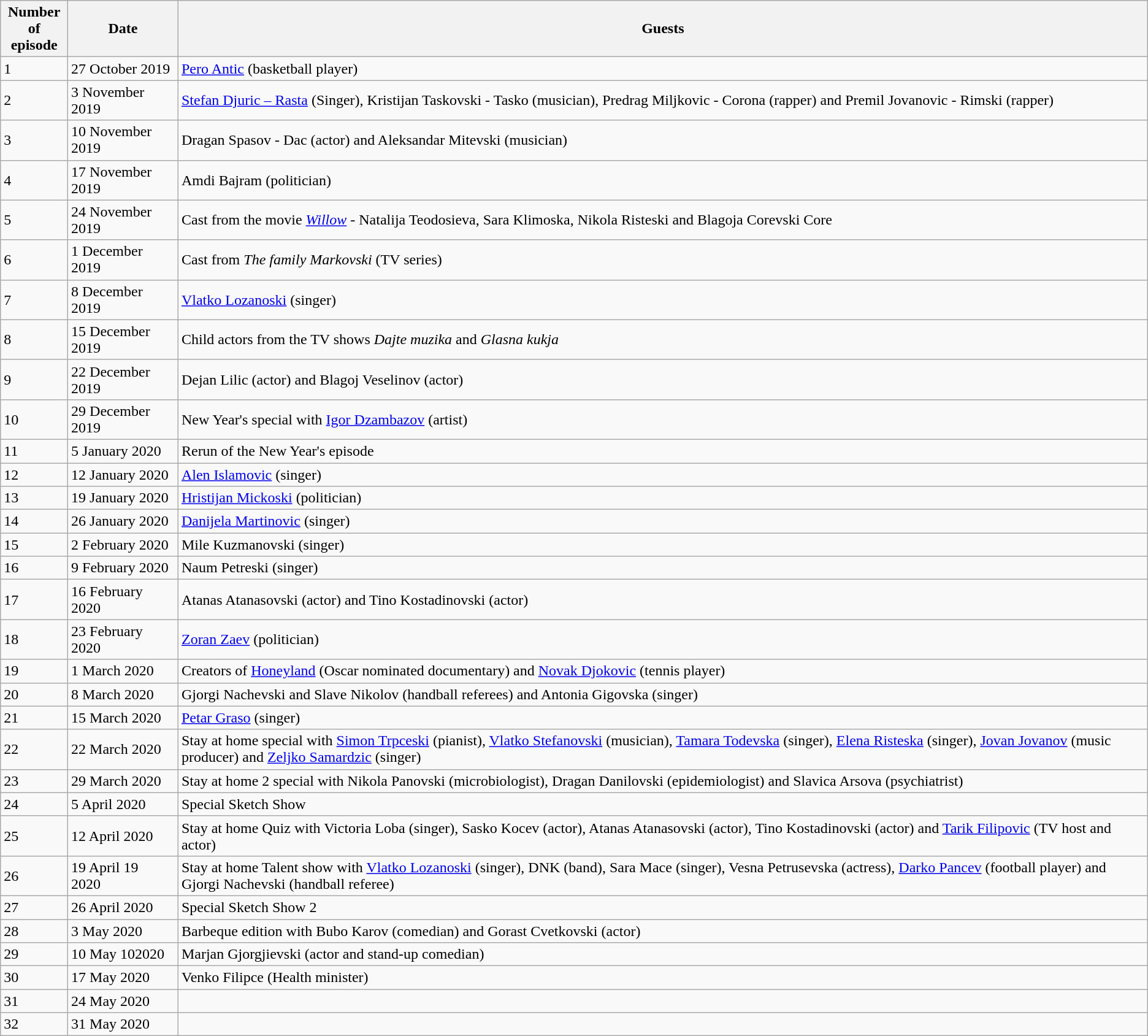<table class="wikitable">
<tr>
<th><strong>Number<br>of episode</strong></th>
<th>Date</th>
<th>Guests</th>
</tr>
<tr>
<td>1</td>
<td>27 October 2019</td>
<td><a href='#'>Pero Antic</a> (basketball player)</td>
</tr>
<tr>
<td>2</td>
<td>3 November 2019</td>
<td><a href='#'>Stefan Djuric – Rasta</a> (Singer), Kristijan Taskovski - Tasko (musician), Predrag Miljkovic - Corona (rapper) and Premil Jovanovic - Rimski (rapper)</td>
</tr>
<tr>
<td>3</td>
<td>10 November 2019</td>
<td>Dragan Spasov - Dac (actor) and Aleksandar Mitevski (musician)</td>
</tr>
<tr>
<td>4</td>
<td>17 November 2019</td>
<td>Amdi Bajram (politician)</td>
</tr>
<tr>
<td>5</td>
<td>24 November 2019</td>
<td>Cast from the movie <em><a href='#'>Willow</a></em> - Natalija Teodosieva, Sara Klimoska, Nikola Risteski and Blagoja Corevski Core</td>
</tr>
<tr>
<td>6</td>
<td>1 December 2019</td>
<td>Cast from <em>The family Markovski</em> (TV series)</td>
</tr>
<tr>
<td>7</td>
<td>8 December 2019</td>
<td><a href='#'>Vlatko Lozanoski</a> (singer)</td>
</tr>
<tr>
<td>8</td>
<td>15 December 2019</td>
<td>Child actors from the TV shows <em>Dajte muzika</em> and <em>Glasna kukja</em></td>
</tr>
<tr>
<td>9</td>
<td>22 December 2019</td>
<td>Dejan Lilic (actor) and Blagoj Veselinov (actor)</td>
</tr>
<tr>
<td>10</td>
<td>29 December 2019</td>
<td>New Year's special with <a href='#'>Igor Dzambazov</a> (artist)</td>
</tr>
<tr>
<td>11</td>
<td>5 January 2020</td>
<td>Rerun of the New Year's episode</td>
</tr>
<tr>
<td>12</td>
<td>12 January 2020</td>
<td><a href='#'>Alen Islamovic</a> (singer)</td>
</tr>
<tr>
<td>13</td>
<td>19 January 2020</td>
<td><a href='#'>Hristijan Mickoski</a> (politician)</td>
</tr>
<tr>
<td>14</td>
<td>26 January 2020</td>
<td><a href='#'>Danijela Martinovic</a> (singer)</td>
</tr>
<tr>
<td>15</td>
<td>2 February 2020</td>
<td>Mile Kuzmanovski (singer)</td>
</tr>
<tr>
<td>16</td>
<td>9 February 2020</td>
<td>Naum Petreski (singer)</td>
</tr>
<tr>
<td>17</td>
<td>16 February 2020</td>
<td>Atanas Atanasovski (actor) and Tino Kostadinovski (actor)</td>
</tr>
<tr>
<td>18</td>
<td>23 February 2020</td>
<td><a href='#'>Zoran Zaev</a> (politician)</td>
</tr>
<tr>
<td>19</td>
<td>1 March 2020</td>
<td>Creators of <a href='#'>Honeyland</a> (Oscar nominated documentary) and <a href='#'>Novak Djokovic</a> (tennis player)</td>
</tr>
<tr>
<td>20</td>
<td>8 March 2020</td>
<td>Gjorgi Nachevski and Slave Nikolov (handball referees) and Antonia Gigovska (singer)</td>
</tr>
<tr>
<td>21</td>
<td>15 March 2020</td>
<td><a href='#'>Petar Graso</a> (singer)</td>
</tr>
<tr>
<td>22</td>
<td>22 March 2020</td>
<td>Stay at home special with <a href='#'>Simon Trpceski</a> (pianist), <a href='#'>Vlatko Stefanovski</a> (musician), <a href='#'>Tamara Todevska</a> (singer), <a href='#'>Elena Risteska</a> (singer), <a href='#'>Jovan Jovanov</a> (music producer) and <a href='#'>Zeljko Samardzic</a> (singer)</td>
</tr>
<tr>
<td>23</td>
<td>29 March 2020</td>
<td>Stay at home 2 special with Nikola Panovski (microbiologist), Dragan Danilovski (epidemiologist) and Slavica Arsova (psychiatrist)</td>
</tr>
<tr>
<td>24</td>
<td>5 April 2020</td>
<td>Special Sketch Show</td>
</tr>
<tr>
<td>25</td>
<td>12 April 2020</td>
<td>Stay at home Quiz with Victoria Loba (singer), Sasko Kocev (actor), Atanas Atanasovski (actor), Tino Kostadinovski (actor) and <a href='#'>Tarik Filipovic</a> (TV host and actor)</td>
</tr>
<tr>
<td>26</td>
<td>19 April 19<br>2020</td>
<td>Stay at home Talent show with <a href='#'>Vlatko Lozanoski</a> (singer), DNK (band), Sara Mace (singer), Vesna Petrusevska (actress), <a href='#'>Darko Pancev</a> (football player) and Gjorgi Nachevski (handball referee)</td>
</tr>
<tr>
<td>27</td>
<td>26 April 2020</td>
<td>Special Sketch Show 2</td>
</tr>
<tr>
<td>28</td>
<td>3 May 2020</td>
<td>Barbeque edition with Bubo Karov (comedian) and Gorast Cvetkovski (actor)</td>
</tr>
<tr>
<td>29</td>
<td>10 May 102020</td>
<td>Marjan Gjorgjievski (actor and stand-up comedian)</td>
</tr>
<tr>
<td>30</td>
<td>17 May 2020</td>
<td>Venko Filipce (Health minister)</td>
</tr>
<tr>
<td>31</td>
<td>24 May 2020</td>
<td></td>
</tr>
<tr>
<td>32</td>
<td>31 May 2020</td>
<td></td>
</tr>
</table>
